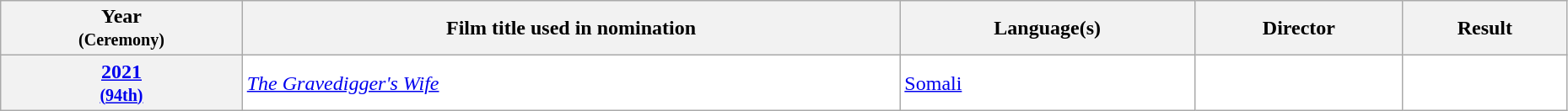<table class="wikitable sortable" width="98%" style="background:#ffffff;">
<tr>
<th>Year<br><small>(Ceremony)</small></th>
<th>Film title used in nomination</th>
<th>Language(s)</th>
<th>Director</th>
<th>Result</th>
</tr>
<tr>
<th align="center"><a href='#'>2021</a><br><small><a href='#'>(94th)</a></small></th>
<td><em><a href='#'>The Gravedigger's Wife</a></em></td>
<td><a href='#'>Somali</a></td>
<td></td>
<td></td>
</tr>
</table>
